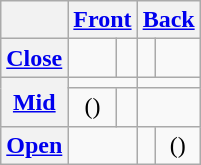<table class="wikitable" style=text-align:center>
<tr>
<th></th>
<th colspan="2"><a href='#'>Front</a></th>
<th colspan="2"><a href='#'>Back</a></th>
</tr>
<tr>
<th><a href='#'>Close</a></th>
<td></td>
<td></td>
<td></td>
<td></td>
</tr>
<tr>
<th rowspan="2"><a href='#'>Mid</a></th>
<td colspan="2"></td>
<td colspan="2"></td>
</tr>
<tr>
<td>()</td>
<td></td>
<td colspan="2"></td>
</tr>
<tr>
<th><a href='#'>Open</a></th>
<td colspan="2"></td>
<td></td>
<td>()</td>
</tr>
</table>
